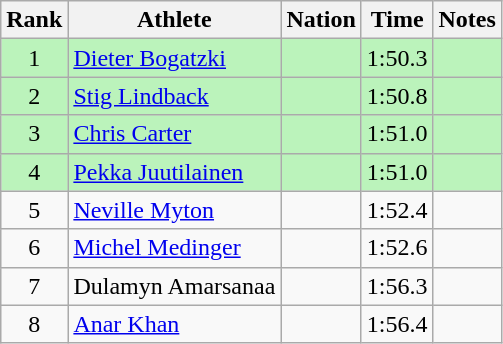<table class="wikitable sortable" style="text-align:center">
<tr>
<th>Rank</th>
<th>Athlete</th>
<th>Nation</th>
<th>Time</th>
<th>Notes</th>
</tr>
<tr bgcolor=bbf3bb>
<td>1</td>
<td align=left><a href='#'>Dieter Bogatzki</a></td>
<td align=left></td>
<td>1:50.3</td>
<td></td>
</tr>
<tr bgcolor=bbf3bb>
<td>2</td>
<td align=left><a href='#'>Stig Lindback</a></td>
<td align=left></td>
<td>1:50.8</td>
<td></td>
</tr>
<tr bgcolor=bbf3bb>
<td>3</td>
<td align=left><a href='#'>Chris Carter</a></td>
<td align=left></td>
<td>1:51.0</td>
<td></td>
</tr>
<tr bgcolor=bbf3bb>
<td>4</td>
<td align=left><a href='#'>Pekka Juutilainen</a></td>
<td align=left></td>
<td>1:51.0</td>
<td></td>
</tr>
<tr>
<td>5</td>
<td align=left><a href='#'>Neville Myton</a></td>
<td align=left></td>
<td>1:52.4</td>
<td></td>
</tr>
<tr>
<td>6</td>
<td align=left><a href='#'>Michel Medinger</a></td>
<td align=left></td>
<td>1:52.6</td>
<td></td>
</tr>
<tr>
<td>7</td>
<td align=left>Dulamyn Amarsanaa</td>
<td align=left></td>
<td>1:56.3</td>
<td></td>
</tr>
<tr>
<td>8</td>
<td align=left><a href='#'>Anar Khan</a></td>
<td align=left></td>
<td>1:56.4</td>
<td></td>
</tr>
</table>
